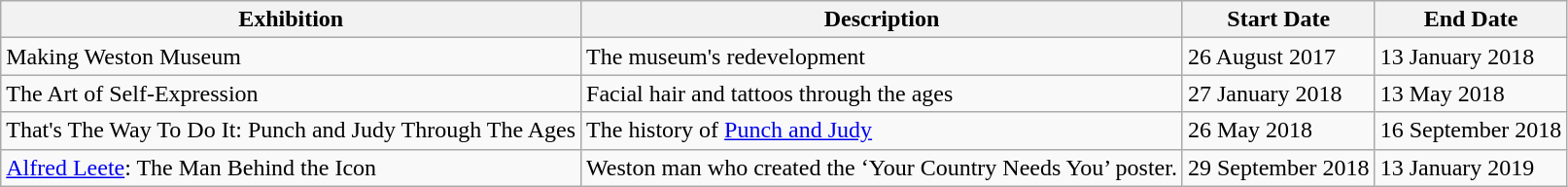<table class="wikitable">
<tr>
<th>Exhibition</th>
<th>Description</th>
<th>Start Date</th>
<th>End Date</th>
</tr>
<tr>
<td>Making Weston Museum</td>
<td>The museum's redevelopment</td>
<td>26 August 2017</td>
<td>13 January 2018</td>
</tr>
<tr>
<td>The Art of Self-Expression</td>
<td>Facial hair and tattoos through the ages</td>
<td>27 January 2018</td>
<td>13 May 2018</td>
</tr>
<tr>
<td>That's The Way To Do It: Punch and Judy Through The Ages</td>
<td>The history of <a href='#'>Punch and Judy</a></td>
<td>26 May 2018</td>
<td>16 September 2018</td>
</tr>
<tr>
<td><a href='#'>Alfred Leete</a>: The Man Behind the Icon</td>
<td>Weston man who created the ‘Your Country Needs You’ poster.</td>
<td>29 September 2018</td>
<td>13 January 2019</td>
</tr>
</table>
